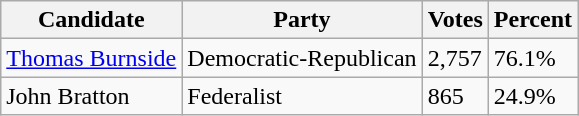<table class=wikitable>
<tr>
<th>Candidate</th>
<th>Party</th>
<th>Votes</th>
<th>Percent</th>
</tr>
<tr>
<td><a href='#'>Thomas Burnside</a></td>
<td>Democratic-Republican</td>
<td>2,757</td>
<td>76.1%</td>
</tr>
<tr>
<td>John Bratton</td>
<td>Federalist</td>
<td>865</td>
<td>24.9%</td>
</tr>
</table>
